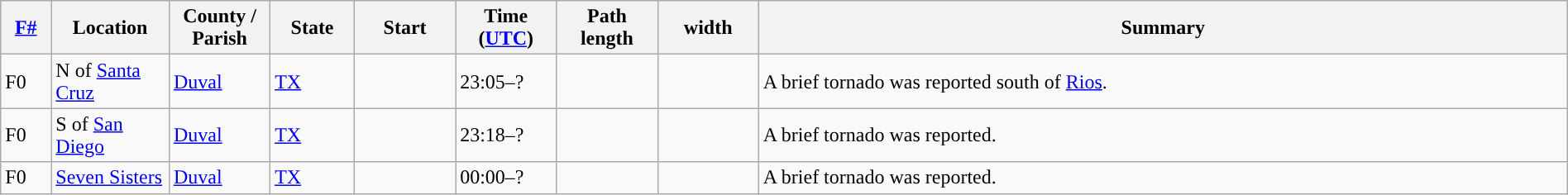<table class="wikitable sortable" style="width:100%;">
<tr>
<th scope="col"  style="width:3%; text-align:center;"><a href='#'>F#</a></th>
<th scope="col"  style="width:7%; text-align:center;" class="unsortable">Location</th>
<th scope="col"  style="width:6%; text-align:center;" class="unsortable">County / Parish</th>
<th scope="col"  style="width:5%; text-align:center;">State</th>
<th scope="col"  style="width:6%; text-align:center;">Start<br></th>
<th scope="col"  style="width:6%; text-align:center;">Time (<a href='#'>UTC</a>)</th>
<th scope="col"  style="width:6%; text-align:center;">Path length</th>
<th scope="col"  style="width:6%; text-align:center;"> width</th>
<th scope="col" class="unsortable" style="width:48%; text-align:center;">Summary</th>
</tr>
<tr>
<td>F0</td>
<td>N of <a href='#'>Santa Cruz</a></td>
<td><a href='#'>Duval</a></td>
<td><a href='#'>TX</a></td>
<td></td>
<td>23:05–?</td>
<td></td>
<td></td>
<td>A brief tornado was reported south of <a href='#'>Rios</a>.</td>
</tr>
<tr>
<td>F0</td>
<td>S of <a href='#'>San Diego</a></td>
<td><a href='#'>Duval</a></td>
<td><a href='#'>TX</a></td>
<td></td>
<td>23:18–?</td>
<td></td>
<td></td>
<td>A brief tornado was reported.</td>
</tr>
<tr>
<td>F0</td>
<td><a href='#'>Seven Sisters</a></td>
<td><a href='#'>Duval</a></td>
<td><a href='#'>TX</a></td>
<td></td>
<td>00:00–?</td>
<td></td>
<td></td>
<td>A brief tornado was reported.</td>
</tr>
</table>
